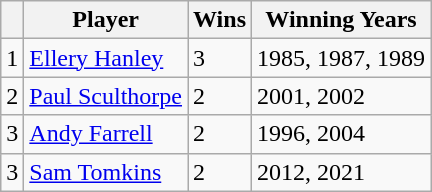<table class="wikitable" style="text-align: left;">
<tr>
<th></th>
<th>Player</th>
<th>Wins</th>
<th>Winning Years</th>
</tr>
<tr>
<td>1</td>
<td align=left> <a href='#'>Ellery Hanley</a></td>
<td>3</td>
<td>1985, 1987, 1989</td>
</tr>
<tr>
<td>2</td>
<td align="left"> <a href='#'>Paul Sculthorpe</a></td>
<td>2</td>
<td>2001, 2002</td>
</tr>
<tr>
<td>3</td>
<td align=left> <a href='#'>Andy Farrell</a></td>
<td>2</td>
<td>1996, 2004</td>
</tr>
<tr>
<td>3</td>
<td> <a href='#'>Sam Tomkins</a></td>
<td>2</td>
<td>2012, 2021</td>
</tr>
</table>
